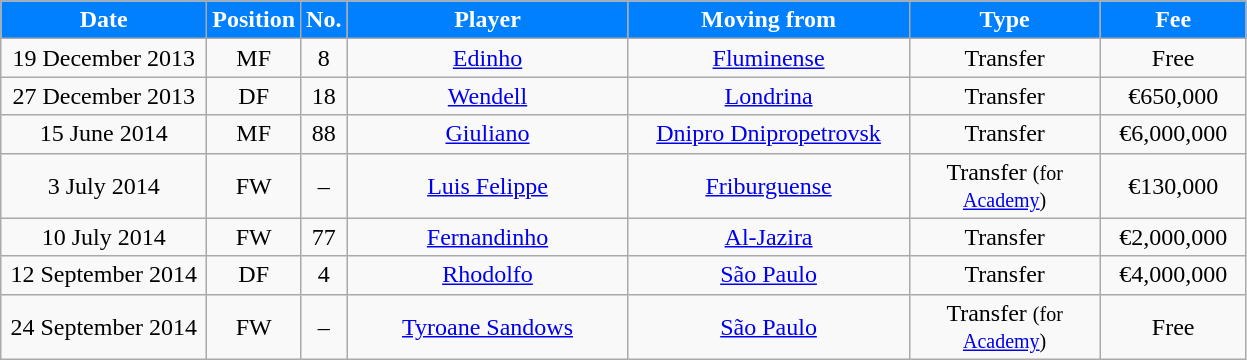<table class="wikitable sortable">
<tr>
<th style="background:#007FFF; color:white;" width="130">Date</th>
<th style="background:#007FFF; color:white;">Position</th>
<th style="background:#007FFF; color:white;">No.</th>
<th style="background:#007FFF; color:white;" width="180">Player</th>
<th style="background:#007FFF; color:white;" width="180">Moving from</th>
<th style="background:#007FFF; color:white;" width="120">Type</th>
<th style="background:#007FFF; color:white;" width="90">Fee</th>
</tr>
<tr>
<td style="text-align:center;">19 December 2013</td>
<td style="text-align:center;">MF</td>
<td style="text-align:center;">8</td>
<td style="text-align:center;"> <a href='#'>Edinho</a></td>
<td style="text-align:center;"> <a href='#'>Fluminense</a></td>
<td style="text-align:center;">Transfer</td>
<td style="text-align:center;">Free</td>
</tr>
<tr>
<td style="text-align:center;">27 December 2013</td>
<td style="text-align:center;">DF</td>
<td style="text-align:center;">18</td>
<td style="text-align:center;"> <a href='#'>Wendell</a></td>
<td style="text-align:center;"> <a href='#'>Londrina</a></td>
<td style="text-align:center;">Transfer</td>
<td style="text-align:center;">€650,000</td>
</tr>
<tr>
<td style="text-align:center;">15 June 2014</td>
<td style="text-align:center;">MF</td>
<td style="text-align:center;">88</td>
<td style="text-align:center;"> <a href='#'>Giuliano</a></td>
<td style="text-align:center;"> <a href='#'>Dnipro Dnipropetrovsk</a></td>
<td style="text-align:center;">Transfer</td>
<td style="text-align:center;">€6,000,000</td>
</tr>
<tr>
<td style="text-align:center;">3 July 2014</td>
<td style="text-align:center;">FW</td>
<td style="text-align:center;">–</td>
<td style="text-align:center;"> <a href='#'>Luis Felippe</a></td>
<td style="text-align:center;"> <a href='#'>Friburguense</a></td>
<td style="text-align:center;">Transfer <small>(for <a href='#'>Academy</a>)</small></td>
<td style="text-align:center;">€130,000</td>
</tr>
<tr>
<td style="text-align:center;">10 July 2014</td>
<td style="text-align:center;">FW</td>
<td style="text-align:center;">77</td>
<td style="text-align:center;"> <a href='#'>Fernandinho</a></td>
<td style="text-align:center;"> <a href='#'>Al-Jazira</a></td>
<td style="text-align:center;">Transfer</td>
<td style="text-align:center;">€2,000,000</td>
</tr>
<tr>
<td style="text-align:center;">12 September 2014</td>
<td style="text-align:center;">DF</td>
<td style="text-align:center;">4</td>
<td style="text-align:center;"> <a href='#'>Rhodolfo</a></td>
<td style="text-align:center;"> <a href='#'>São Paulo</a></td>
<td style="text-align:center;">Transfer</td>
<td style="text-align:center;">€4,000,000</td>
</tr>
<tr>
<td style="text-align:center;">24 September 2014</td>
<td style="text-align:center;">FW</td>
<td style="text-align:center;">–</td>
<td style="text-align:center;"> <a href='#'>Tyroane Sandows</a></td>
<td style="text-align:center;"> <a href='#'>São Paulo</a></td>
<td style="text-align:center;">Transfer <small>(for <a href='#'>Academy</a>)</small></td>
<td style="text-align:center;">Free</td>
</tr>
</table>
